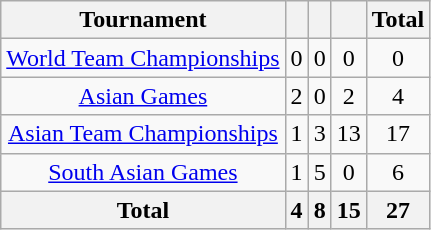<table class="wikitable sortable" style="text-align:center;">
<tr>
<th>Tournament</th>
<th></th>
<th></th>
<th></th>
<th>Total</th>
</tr>
<tr>
<td><a href='#'>World Team Championships</a></td>
<td>0</td>
<td>0</td>
<td>0</td>
<td>0</td>
</tr>
<tr>
<td><a href='#'>Asian Games</a></td>
<td>2</td>
<td>0</td>
<td>2</td>
<td>4</td>
</tr>
<tr>
<td><a href='#'>Asian Team Championships</a></td>
<td>1</td>
<td>3</td>
<td>13</td>
<td>17</td>
</tr>
<tr>
<td><a href='#'>South Asian Games</a></td>
<td>1</td>
<td>5</td>
<td>0</td>
<td>6</td>
</tr>
<tr>
<th>Total</th>
<th>4</th>
<th>8</th>
<th>15</th>
<th>27</th>
</tr>
</table>
